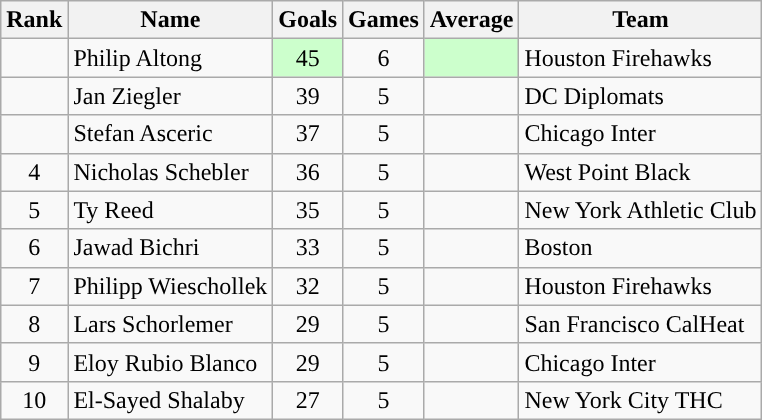<table class="wikitable sortable"  style="text-align:center">
<tr>
<th>Rank</th>
<th>Name</th>
<th>Goals</th>
<th>Games</th>
<th>Average</th>
<th>Team</th>
</tr>
<tr>
<td></td>
<td align="left">Philip Altong</td>
<td bgcolor=#ccffcc>45</td>
<td>6</td>
<td bgcolor=#ccffcc></td>
<td align="left">Houston Firehawks</td>
</tr>
<tr>
<td></td>
<td align="left">Jan Ziegler</td>
<td>39</td>
<td>5</td>
<td></td>
<td align="left">DC Diplomats</td>
</tr>
<tr>
<td></td>
<td align="left">Stefan Asceric</td>
<td>37</td>
<td>5</td>
<td></td>
<td align="left">Chicago Inter</td>
</tr>
<tr>
<td align=center>4</td>
<td align="left">Nicholas Schebler</td>
<td>36</td>
<td>5</td>
<td></td>
<td align="left">West Point Black</td>
</tr>
<tr>
<td align=center>5</td>
<td align="left">Ty Reed</td>
<td>35</td>
<td>5</td>
<td></td>
<td align="left">New York Athletic Club</td>
</tr>
<tr>
<td align=center>6</td>
<td align="left">Jawad Bichri</td>
<td>33</td>
<td>5</td>
<td></td>
<td align="left">Boston</td>
</tr>
<tr>
<td align=center>7</td>
<td align="left">Philipp Wieschollek</td>
<td>32</td>
<td>5</td>
<td></td>
<td align="left">Houston Firehawks</td>
</tr>
<tr>
<td align=center>8</td>
<td align="left">Lars Schorlemer</td>
<td>29</td>
<td>5</td>
<td></td>
<td align="left">San Francisco CalHeat</td>
</tr>
<tr>
<td align=center>9</td>
<td align="left">Eloy Rubio Blanco</td>
<td>29</td>
<td>5</td>
<td></td>
<td align="left">Chicago Inter</td>
</tr>
<tr>
<td align=center>10</td>
<td align="left">El-Sayed Shalaby</td>
<td>27</td>
<td>5</td>
<td></td>
<td align="left">New York City THC</td>
</tr>
</table>
